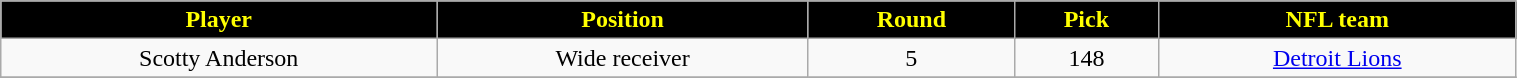<table class="wikitable" width="80%">
<tr align="center"  style="background:black;color:yellow;">
<td><strong>Player</strong></td>
<td><strong>Position</strong></td>
<td><strong>Round</strong></td>
<td><strong>Pick</strong></td>
<td><strong>NFL team</strong></td>
</tr>
<tr align="center" bgcolor="">
<td>Scotty Anderson</td>
<td>Wide receiver</td>
<td>5</td>
<td>148</td>
<td><a href='#'>Detroit Lions</a></td>
</tr>
<tr align="center" bgcolor="">
</tr>
</table>
